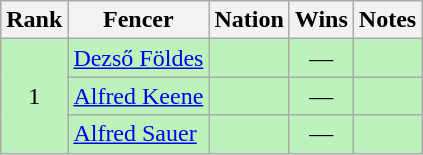<table class="wikitable sortable" style="text-align:center">
<tr>
<th>Rank</th>
<th>Fencer</th>
<th>Nation</th>
<th>Wins</th>
<th>Notes</th>
</tr>
<tr bgcolor=bbf3bb>
<td rowspan=3>1</td>
<td align=left><a href='#'>Dezső Földes</a></td>
<td align=left></td>
<td>—</td>
<td></td>
</tr>
<tr bgcolor=bbf3bb>
<td align=left><a href='#'>Alfred Keene</a></td>
<td align=left></td>
<td>—</td>
<td></td>
</tr>
<tr bgcolor=bbf3bb>
<td align=left><a href='#'>Alfred Sauer</a></td>
<td align=left></td>
<td>—</td>
<td></td>
</tr>
</table>
